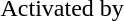<table>
<tr>
<td> Activated by </td>
</tr>
</table>
